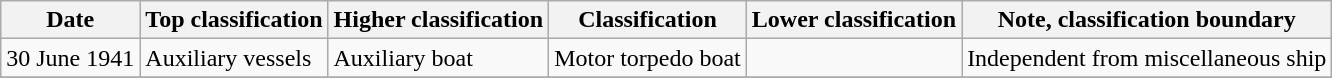<table class="wikitable">
<tr>
<th>Date</th>
<th>Top classification</th>
<th>Higher classification</th>
<th>Classification</th>
<th>Lower classification</th>
<th>Note, classification boundary</th>
</tr>
<tr>
<td>30 June 1941</td>
<td>Auxiliary vessels</td>
<td>Auxiliary boat</td>
<td>Motor torpedo boat</td>
<td></td>
<td>Independent from miscellaneous ship</td>
</tr>
<tr>
</tr>
</table>
